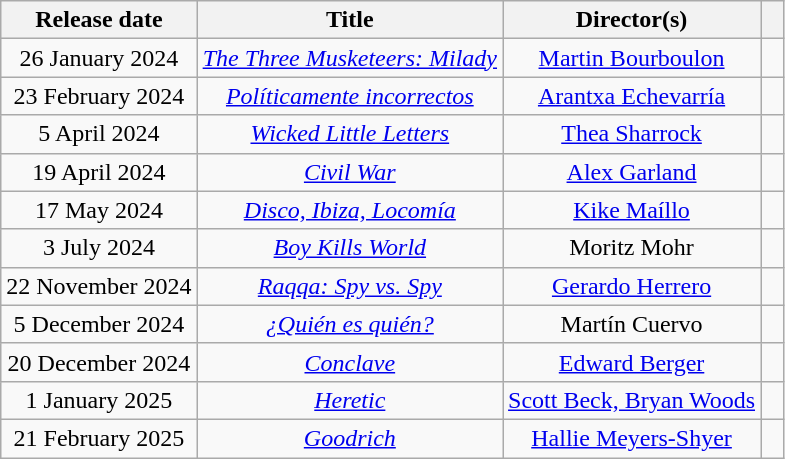<table class="wikitable sortable plainrowheaders" style="text-align: center;">
<tr>
<th>Release date</th>
<th>Title</th>
<th>Director(s)</th>
<th scope=col class="unsortable" style="width:3%;"></th>
</tr>
<tr>
<td>26 January 2024</td>
<td><em><a href='#'>The Three Musketeers: Milady</a></em></td>
<td><a href='#'>Martin Bourboulon</a></td>
<td></td>
</tr>
<tr>
<td>23 February 2024</td>
<td><em><a href='#'>Políticamente incorrectos</a></em></td>
<td><a href='#'>Arantxa Echevarría</a></td>
<td></td>
</tr>
<tr>
<td>5 April 2024</td>
<td><em><a href='#'>Wicked Little Letters</a></em></td>
<td><a href='#'>Thea Sharrock</a></td>
<td></td>
</tr>
<tr>
<td>19 April 2024</td>
<td><em><a href='#'>Civil War</a></em></td>
<td><a href='#'>Alex Garland</a></td>
<td></td>
</tr>
<tr>
<td>17 May 2024</td>
<td><em><a href='#'>Disco, Ibiza, Locomía</a></em></td>
<td><a href='#'>Kike Maíllo</a></td>
<td></td>
</tr>
<tr>
<td>3 July 2024</td>
<td><em><a href='#'>Boy Kills World</a></em></td>
<td>Moritz Mohr</td>
<td></td>
</tr>
<tr>
<td>22 November 2024</td>
<td><em><a href='#'>Raqqa: Spy vs. Spy</a></em></td>
<td><a href='#'>Gerardo Herrero</a></td>
<td></td>
</tr>
<tr>
<td>5 December 2024</td>
<td><em><a href='#'>¿Quién es quién?</a></em></td>
<td>Martín Cuervo</td>
<td></td>
</tr>
<tr>
<td>20 December 2024</td>
<td><em><a href='#'>Conclave</a></em></td>
<td><a href='#'>Edward Berger</a></td>
<td></td>
</tr>
<tr>
<td>1 January 2025</td>
<td><em><a href='#'>Heretic</a></em></td>
<td><a href='#'>Scott Beck, Bryan Woods</a></td>
<td></td>
</tr>
<tr>
<td>21 February 2025</td>
<td><em><a href='#'>Goodrich</a></em></td>
<td><a href='#'>Hallie Meyers-Shyer</a></td>
<td></td>
</tr>
</table>
